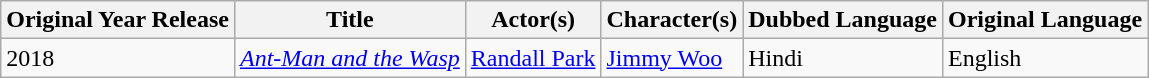<table class="wikitable">
<tr>
<th>Original Year Release</th>
<th>Title</th>
<th>Actor(s)</th>
<th>Character(s)</th>
<th>Dubbed Language</th>
<th>Original Language</th>
</tr>
<tr>
<td>2018</td>
<td><em><a href='#'>Ant-Man and the Wasp</a></em></td>
<td><a href='#'>Randall Park</a></td>
<td><a href='#'>Jimmy Woo</a></td>
<td>Hindi</td>
<td>English</td>
</tr>
</table>
